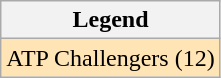<table class="wikitable">
<tr>
<th>Legend</th>
</tr>
<tr bgcolor="moccasin">
<td>ATP Challengers (12)</td>
</tr>
</table>
